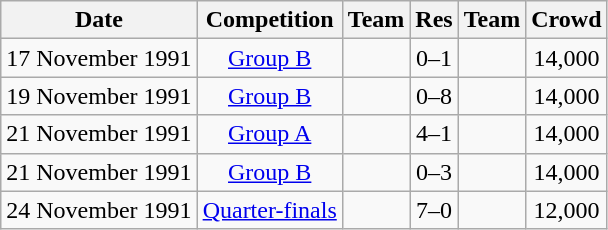<table class="wikitable">
<tr>
<th>Date</th>
<th>Competition</th>
<th>Team</th>
<th>Res</th>
<th>Team</th>
<th>Crowd</th>
</tr>
<tr align=center>
<td>17 November 1991</td>
<td><a href='#'>Group B</a></td>
<td></td>
<td>0–1</td>
<td><strong></strong></td>
<td>14,000</td>
</tr>
<tr align=center>
<td>19 November 1991</td>
<td><a href='#'>Group B</a></td>
<td></td>
<td>0–8</td>
<td><strong></strong></td>
<td>14,000</td>
</tr>
<tr align=center>
<td>21 November 1991</td>
<td><a href='#'>Group A</a></td>
<td><strong></strong></td>
<td>4–1</td>
<td></td>
<td>14,000</td>
</tr>
<tr align=center>
<td>21 November 1991</td>
<td><a href='#'>Group B</a></td>
<td></td>
<td>0–3</td>
<td><strong></strong></td>
<td>14,000</td>
</tr>
<tr align=center>
<td>24 November 1991</td>
<td><a href='#'>Quarter-finals</a></td>
<td><strong></strong></td>
<td>7–0</td>
<td></td>
<td>12,000</td>
</tr>
</table>
